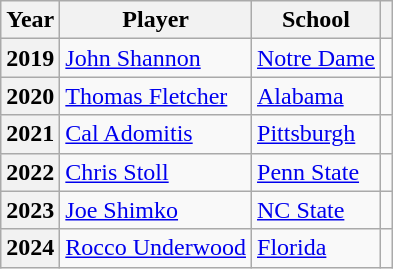<table class="wikitable">
<tr>
<th>Year</th>
<th>Player</th>
<th>School</th>
<th></th>
</tr>
<tr>
<th>2019</th>
<td><a href='#'>John Shannon</a></td>
<td><a href='#'>Notre Dame</a></td>
<td></td>
</tr>
<tr>
<th>2020</th>
<td><a href='#'>Thomas Fletcher</a></td>
<td><a href='#'>Alabama</a></td>
<td></td>
</tr>
<tr>
<th>2021</th>
<td><a href='#'>Cal Adomitis</a></td>
<td><a href='#'>Pittsburgh</a></td>
<td></td>
</tr>
<tr>
<th>2022</th>
<td><a href='#'>Chris Stoll</a></td>
<td><a href='#'>Penn State</a></td>
<td></td>
</tr>
<tr>
<th>2023</th>
<td><a href='#'>Joe Shimko</a></td>
<td><a href='#'>NC State</a></td>
<td></td>
</tr>
<tr>
<th>2024</th>
<td><a href='#'>Rocco Underwood</a></td>
<td><a href='#'>Florida</a></td>
<td></td>
</tr>
</table>
